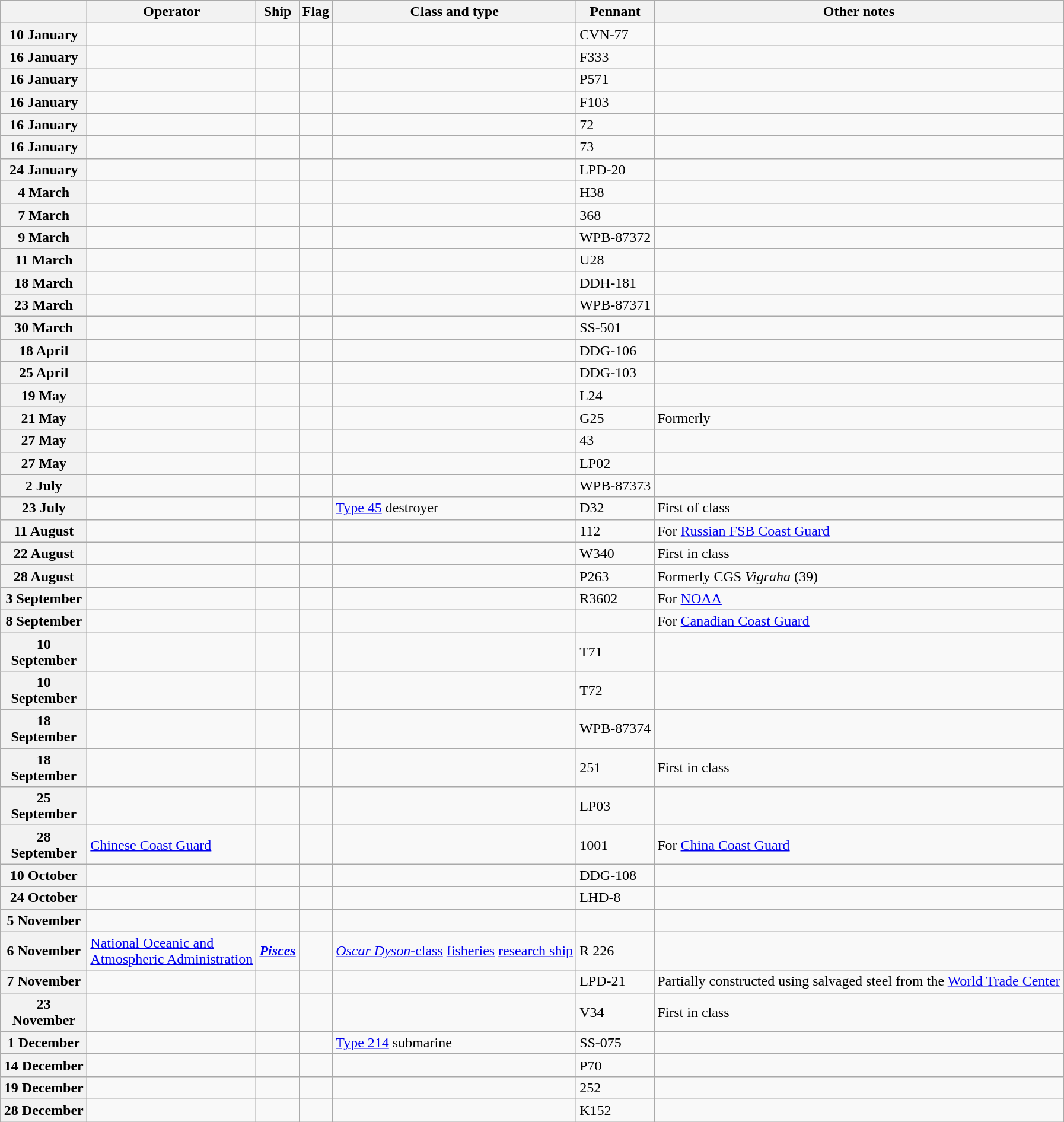<table Class="wikitable">
<tr>
<th width="90"></th>
<th>Operator</th>
<th>Ship</th>
<th>Flag</th>
<th>Class and type</th>
<th>Pennant</th>
<th>Other notes</th>
</tr>
<tr ---->
<th>10 January</th>
<td></td>
<td><strong></strong></td>
<td></td>
<td></td>
<td>CVN-77</td>
<td></td>
</tr>
<tr ---->
<th>16 January</th>
<td></td>
<td><strong></strong></td>
<td></td>
<td></td>
<td>F333</td>
<td></td>
</tr>
<tr ---->
<th>16 January</th>
<td></td>
<td><strong></strong></td>
<td></td>
<td></td>
<td>P571</td>
<td></td>
</tr>
<tr ---->
<th>16 January</th>
<td></td>
<td><strong></strong></td>
<td></td>
<td></td>
<td>F103</td>
<td></td>
</tr>
<tr ---->
<th>16 January</th>
<td></td>
<td><strong></strong></td>
<td></td>
<td></td>
<td>72</td>
<td></td>
</tr>
<tr ---->
<th>16 January</th>
<td></td>
<td><strong></strong></td>
<td></td>
<td></td>
<td>73</td>
<td></td>
</tr>
<tr ---->
<th>24 January</th>
<td></td>
<td><strong></strong></td>
<td></td>
<td></td>
<td>LPD-20</td>
<td></td>
</tr>
<tr ---->
<th>4 March</th>
<td></td>
<td><strong></strong></td>
<td></td>
<td></td>
<td>H38</td>
<td></td>
</tr>
<tr ---->
<th>7 March</th>
<td></td>
<td><strong></strong></td>
<td></td>
<td></td>
<td>368</td>
<td></td>
</tr>
<tr ---->
<th>9 March</th>
<td></td>
<td><strong></strong></td>
<td></td>
<td></td>
<td>WPB-87372</td>
<td></td>
</tr>
<tr ---->
<th>11 March</th>
<td></td>
<td><strong></strong></td>
<td></td>
<td></td>
<td>U28</td>
<td></td>
</tr>
<tr ---->
<th>18 March</th>
<td></td>
<td><strong></strong></td>
<td></td>
<td></td>
<td>DDH-181</td>
<td></td>
</tr>
<tr ---->
<th>23 March</th>
<td></td>
<td><strong></strong></td>
<td></td>
<td></td>
<td>WPB-87371</td>
<td></td>
</tr>
<tr ---->
<th>30 March</th>
<td></td>
<td><strong></strong></td>
<td></td>
<td></td>
<td>SS-501</td>
<td></td>
</tr>
<tr ---->
<th>18 April</th>
<td></td>
<td><strong></strong></td>
<td></td>
<td></td>
<td>DDG-106</td>
<td></td>
</tr>
<tr ---->
<th>25 April</th>
<td></td>
<td><strong></strong></td>
<td></td>
<td></td>
<td>DDG-103</td>
<td></td>
</tr>
<tr ---->
<th>19 May</th>
<td></td>
<td><strong></strong></td>
<td></td>
<td></td>
<td>L24</td>
<td></td>
</tr>
<tr ---->
<th>21 May</th>
<td></td>
<td><strong></strong></td>
<td></td>
<td></td>
<td>G25</td>
<td>Formerly </td>
</tr>
<tr ---->
<th>27 May</th>
<td></td>
<td><strong></strong></td>
<td></td>
<td></td>
<td>43</td>
<td></td>
</tr>
<tr ---->
<th>27 May</th>
<td></td>
<td><strong></strong></td>
<td></td>
<td></td>
<td>LP02</td>
<td></td>
</tr>
<tr ---->
<th>2 July</th>
<td></td>
<td><strong></strong></td>
<td></td>
<td></td>
<td>WPB-87373</td>
<td></td>
</tr>
<tr ---->
<th>23 July</th>
<td></td>
<td><strong></strong></td>
<td></td>
<td><a href='#'>Type 45</a> destroyer</td>
<td>D32</td>
<td>First of class</td>
</tr>
<tr ---->
<th>11 August</th>
<td></td>
<td><strong></strong></td>
<td></td>
<td></td>
<td>112</td>
<td>For <a href='#'>Russian FSB Coast Guard</a></td>
</tr>
<tr ---->
<th>22 August</th>
<td></td>
<td><strong></strong></td>
<td></td>
<td></td>
<td>W340</td>
<td>First in class</td>
</tr>
<tr ---->
<th>28 August</th>
<td></td>
<td><strong></strong></td>
<td></td>
<td></td>
<td>P263</td>
<td>Formerly CGS <em>Vigraha</em> (39)</td>
</tr>
<tr ---->
<th>3 September</th>
<td></td>
<td><strong></strong></td>
<td></td>
<td></td>
<td>R3602</td>
<td>For <a href='#'>NOAA</a></td>
</tr>
<tr ---->
<th>8 September</th>
<td></td>
<td><strong></strong></td>
<td></td>
<td></td>
<td></td>
<td>For <a href='#'>Canadian Coast Guard</a></td>
</tr>
<tr ---->
<th>10 September</th>
<td></td>
<td><strong></strong></td>
<td></td>
<td></td>
<td>T71</td>
<td></td>
</tr>
<tr ---->
<th>10 September</th>
<td></td>
<td><strong></strong></td>
<td></td>
<td></td>
<td>T72</td>
<td></td>
</tr>
<tr ---->
<th>18 September</th>
<td></td>
<td><strong></strong></td>
<td></td>
<td></td>
<td>WPB-87374</td>
<td></td>
</tr>
<tr ---->
<th>18 September</th>
<td></td>
<td><strong></strong></td>
<td></td>
<td></td>
<td>251</td>
<td>First in class</td>
</tr>
<tr ---->
<th>25 September</th>
<td></td>
<td><strong></strong></td>
<td></td>
<td></td>
<td>LP03</td>
<td></td>
</tr>
<tr ---->
<th>28 September</th>
<td> <a href='#'>Chinese Coast Guard</a></td>
<td><strong></strong></td>
<td></td>
<td></td>
<td>1001</td>
<td>For <a href='#'>China Coast Guard</a></td>
</tr>
<tr ---->
<th>10 October</th>
<td></td>
<td><strong></strong></td>
<td></td>
<td></td>
<td>DDG-108</td>
<td></td>
</tr>
<tr ---->
<th>24 October</th>
<td></td>
<td><strong></strong></td>
<td></td>
<td></td>
<td>LHD-8</td>
<td></td>
</tr>
<tr ---->
<th>5 November</th>
<td></td>
<td><strong></strong></td>
<td></td>
<td></td>
<td></td>
<td></td>
</tr>
<tr ---->
<th>6 November</th>
<td>  <a href='#'>National Oceanic and<br>Atmospheric Administration</a></td>
<td><strong><em><a href='#'>Pisces</a></em></strong></td>
<td></td>
<td><a href='#'><em>Oscar Dyson</em>-class</a> <a href='#'>fisheries</a> <a href='#'>research ship</a></td>
<td>R 226</td>
<td></td>
</tr>
<tr ---->
<th>7 November</th>
<td></td>
<td><strong></strong></td>
<td></td>
<td></td>
<td>LPD-21</td>
<td>Partially constructed using salvaged steel from the <a href='#'>World Trade Center</a></td>
</tr>
<tr ---->
<th>23 November</th>
<td></td>
<td><strong></strong></td>
<td></td>
<td></td>
<td>V34</td>
<td>First in class</td>
</tr>
<tr ---->
<th>1 December</th>
<td></td>
<td><strong></strong></td>
<td></td>
<td><a href='#'>Type 214</a> submarine</td>
<td>SS-075</td>
<td></td>
</tr>
<tr ---->
<th>14 December</th>
<td></td>
<td><strong></strong></td>
<td></td>
<td></td>
<td>P70</td>
<td></td>
</tr>
<tr ---->
<th>19 December</th>
<td></td>
<td><strong></strong></td>
<td></td>
<td></td>
<td>252</td>
<td></td>
</tr>
<tr ---->
<th>28 December</th>
<td></td>
<td><strong></strong></td>
<td></td>
<td></td>
<td>K152</td>
<td></td>
</tr>
</table>
